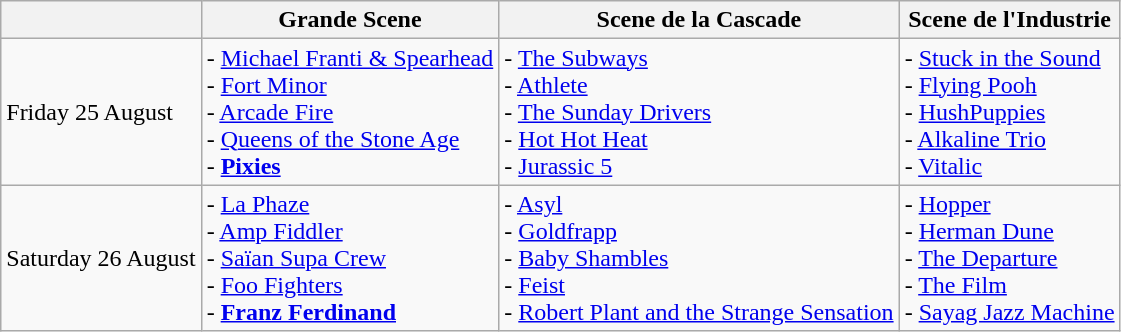<table class="wikitable">
<tr>
<th></th>
<th>Grande Scene</th>
<th>Scene de la Cascade</th>
<th>Scene de l'Industrie</th>
</tr>
<tr>
<td>Friday 25 August</td>
<td>- <a href='#'>Michael Franti & Spearhead</a><br>- <a href='#'>Fort Minor</a><br>- <a href='#'>Arcade Fire</a><br>- <a href='#'>Queens of the Stone Age</a><br>- <strong><a href='#'>Pixies</a></strong></td>
<td>- <a href='#'>The Subways</a><br>- <a href='#'>Athlete</a><br>- <a href='#'>The Sunday Drivers</a><br>- <a href='#'>Hot Hot Heat</a><br>- <a href='#'>Jurassic 5</a></td>
<td>- <a href='#'>Stuck in the Sound</a><br>- <a href='#'>Flying Pooh</a><br>- <a href='#'>HushPuppies</a><br>- <a href='#'>Alkaline Trio</a><br>- <a href='#'>Vitalic</a></td>
</tr>
<tr>
<td>Saturday 26 August</td>
<td>- <a href='#'>La Phaze</a><br>- <a href='#'>Amp Fiddler</a><br>- <a href='#'>Saïan Supa Crew</a><br>- <a href='#'>Foo Fighters</a><br>- <strong><a href='#'>Franz Ferdinand</a></strong></td>
<td>- <a href='#'>Asyl</a><br>- <a href='#'>Goldfrapp</a><br>- <a href='#'>Baby Shambles</a><br>- <a href='#'>Feist</a><br>- <a href='#'>Robert Plant and the Strange Sensation</a></td>
<td>- <a href='#'>Hopper</a><br>- <a href='#'>Herman Dune</a><br>- <a href='#'>The Departure</a><br>- <a href='#'>The Film</a><br>- <a href='#'>Sayag Jazz Machine</a></td>
</tr>
</table>
